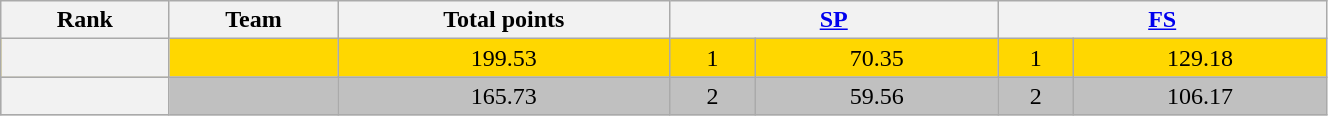<table class="wikitable sortable" style="text-align:center;" width="70%">
<tr>
<th scope="col">Rank</th>
<th scope="col">Team</th>
<th scope="col">Total points</th>
<th scope="col" colspan="2" width="80px"><a href='#'>SP</a></th>
<th scope="col" colspan="2" width="80px"><a href='#'>FS</a></th>
</tr>
<tr bgcolor="gold">
<th scope="row"></th>
<td align="left"></td>
<td>199.53</td>
<td>1</td>
<td>70.35</td>
<td>1</td>
<td>129.18</td>
</tr>
<tr bgcolor="silver">
<th scope="row"></th>
<td align="left"></td>
<td>165.73</td>
<td>2</td>
<td>59.56</td>
<td>2</td>
<td>106.17</td>
</tr>
</table>
